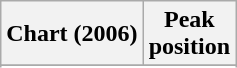<table class="wikitable plainrowheaders">
<tr>
<th align="left">Chart (2006)</th>
<th align="center">Peak<br>position</th>
</tr>
<tr>
</tr>
<tr>
</tr>
</table>
